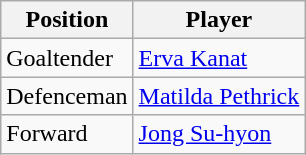<table class="wikitable">
<tr>
<th>Position</th>
<th>Player</th>
</tr>
<tr>
<td>Goaltender</td>
<td> <a href='#'>Erva Kanat</a></td>
</tr>
<tr>
<td>Defenceman</td>
<td> <a href='#'>Matilda Pethrick</a></td>
</tr>
<tr>
<td>Forward</td>
<td> <a href='#'>Jong Su-hyon</a></td>
</tr>
</table>
